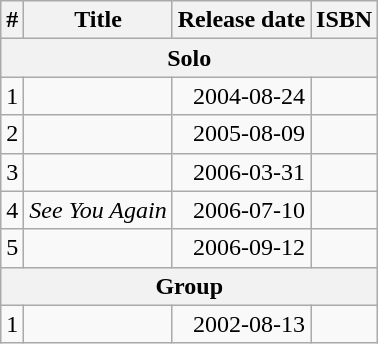<table class="wikitable">
<tr>
<th>#</th>
<th>Title</th>
<th>Release date</th>
<th>ISBN</th>
</tr>
<tr>
<th colspan="4"><strong>Solo</strong></th>
</tr>
<tr>
<td>1</td>
<td></td>
<td align="right">2004-08-24</td>
<td></td>
</tr>
<tr>
<td>2</td>
<td></td>
<td align="right">2005-08-09</td>
<td></td>
</tr>
<tr>
<td>3</td>
<td></td>
<td align="right">2006-03-31</td>
<td></td>
</tr>
<tr>
<td>4</td>
<td><em>See You Again</em></td>
<td align="right">2006-07-10</td>
<td></td>
</tr>
<tr>
<td>5</td>
<td></td>
<td align="right">2006-09-12</td>
<td></td>
</tr>
<tr>
<th colspan="4"><strong>Group</strong></th>
</tr>
<tr>
<td>1</td>
<td></td>
<td align="right">2002-08-13</td>
<td></td>
</tr>
</table>
